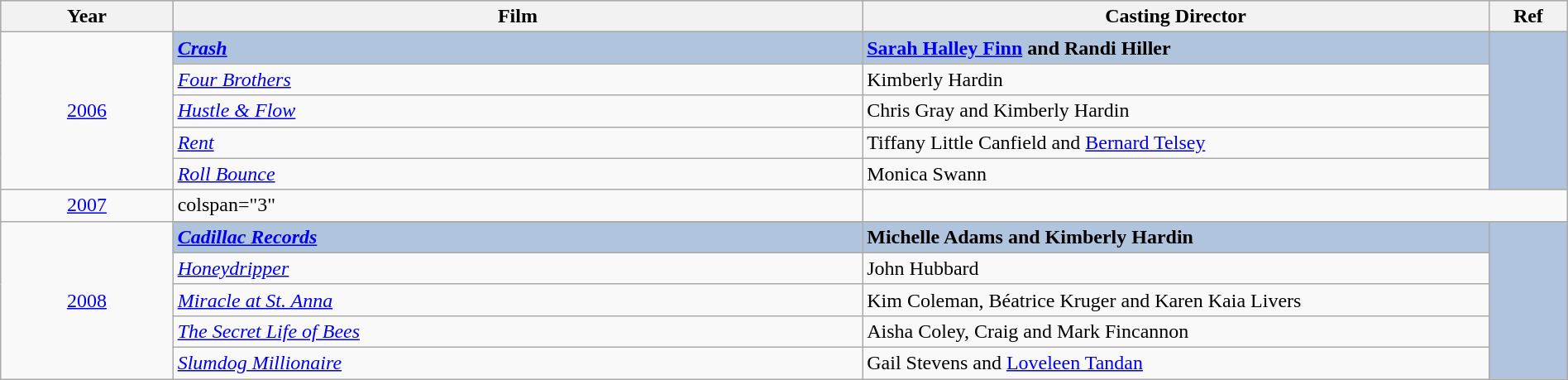<table class="wikitable" style="width:100%;">
<tr style="background:#bebebe;">
<th style="width:11%;">Year</th>
<th style="width:44%;">Film</th>
<th style="width:40%;">Casting Director</th>
<th style="width:5%;">Ref</th>
</tr>
<tr>
<td rowspan="6" align="center"><a href='#'>2006</a></td>
</tr>
<tr style="background:#B0C4DE">
<td><strong><em><a href='#'>Crash</a></em></strong></td>
<td><strong><a href='#'>Sarah Halley Finn</a> and Randi Hiller</strong></td>
<td rowspan="5" align="center"></td>
</tr>
<tr>
<td><em><a href='#'>Four Brothers</a></em></td>
<td>Kimberly Hardin</td>
</tr>
<tr>
<td><em><a href='#'>Hustle & Flow</a></em></td>
<td>Chris Gray and Kimberly Hardin</td>
</tr>
<tr>
<td><em><a href='#'>Rent</a></em></td>
<td>Tiffany Little Canfield and <a href='#'>Bernard Telsey</a></td>
</tr>
<tr>
<td><em><a href='#'>Roll Bounce</a></em></td>
<td>Monica Swann</td>
</tr>
<tr>
<td align="center"><a href='#'>2007</a></td>
<td>colspan="3" </td>
</tr>
<tr>
<td rowspan="6" align="center"><a href='#'>2008</a></td>
</tr>
<tr style="background:#B0C4DE">
<td><strong><em><a href='#'>Cadillac Records</a></em></strong></td>
<td><strong>Michelle Adams and Kimberly Hardin</strong></td>
<td rowspan="6" align="center"></td>
</tr>
<tr>
<td><em><a href='#'>Honeydripper</a></em></td>
<td>John Hubbard</td>
</tr>
<tr>
<td><em><a href='#'>Miracle at St. Anna</a></em></td>
<td>Kim Coleman, Béatrice Kruger and Karen Kaia Livers</td>
</tr>
<tr>
<td><em><a href='#'>The Secret Life of Bees</a></em></td>
<td>Aisha Coley, Craig and Mark Fincannon</td>
</tr>
<tr>
<td><em><a href='#'>Slumdog Millionaire</a></em></td>
<td>Gail Stevens and <a href='#'>Loveleen Tandan</a></td>
</tr>
</table>
